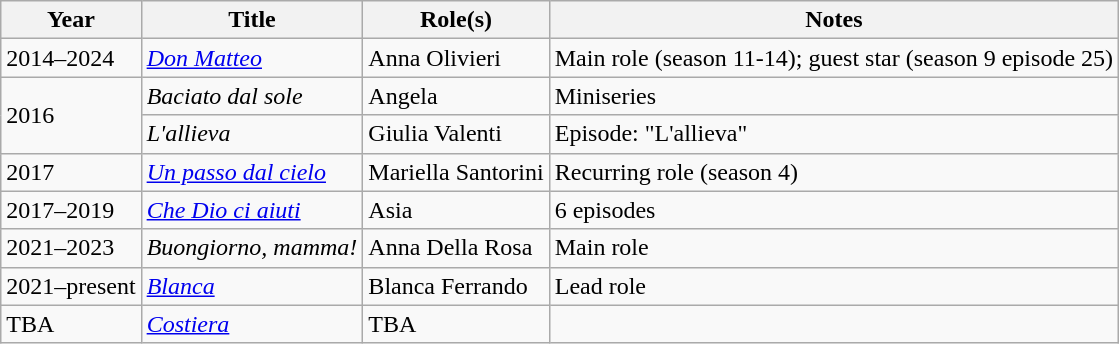<table class="wikitable plainrowheaders sortable">
<tr>
<th scope="col">Year</th>
<th scope="col">Title</th>
<th scope="col">Role(s)</th>
<th scope="col" class="unsortable">Notes</th>
</tr>
<tr>
<td>2014–2024</td>
<td><em><a href='#'>Don Matteo</a></em></td>
<td>Anna Olivieri</td>
<td>Main role (season 11-14); guest star (season 9 episode 25)</td>
</tr>
<tr>
<td rowspan="2">2016</td>
<td><em>Baciato dal sole</em></td>
<td>Angela</td>
<td>Miniseries</td>
</tr>
<tr>
<td><em>L'allieva</em></td>
<td>Giulia Valenti</td>
<td>Episode: "L'allieva"</td>
</tr>
<tr>
<td>2017</td>
<td><em><a href='#'>Un passo dal cielo</a></em></td>
<td>Mariella Santorini</td>
<td>Recurring role (season 4)</td>
</tr>
<tr>
<td>2017–2019</td>
<td><em><a href='#'>Che Dio ci aiuti</a></em></td>
<td>Asia</td>
<td>6 episodes</td>
</tr>
<tr>
<td>2021–2023</td>
<td><em>Buongiorno, mamma!</em></td>
<td>Anna Della Rosa</td>
<td>Main role</td>
</tr>
<tr>
<td>2021–present</td>
<td><em><a href='#'>Blanca</a></em></td>
<td>Blanca Ferrando</td>
<td>Lead role</td>
</tr>
<tr>
<td>TBA</td>
<td><em><a href='#'>Costiera</a></em></td>
<td>TBA</td>
<td></td>
</tr>
</table>
